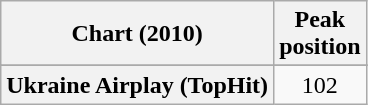<table class="wikitable sortable plainrowheaders" style="text-align:center">
<tr>
<th scope="col">Chart (2010)</th>
<th scope="col">Peak<br>position</th>
</tr>
<tr>
</tr>
<tr>
<th scope="row">Ukraine Airplay (TopHit)</th>
<td>102</td>
</tr>
</table>
